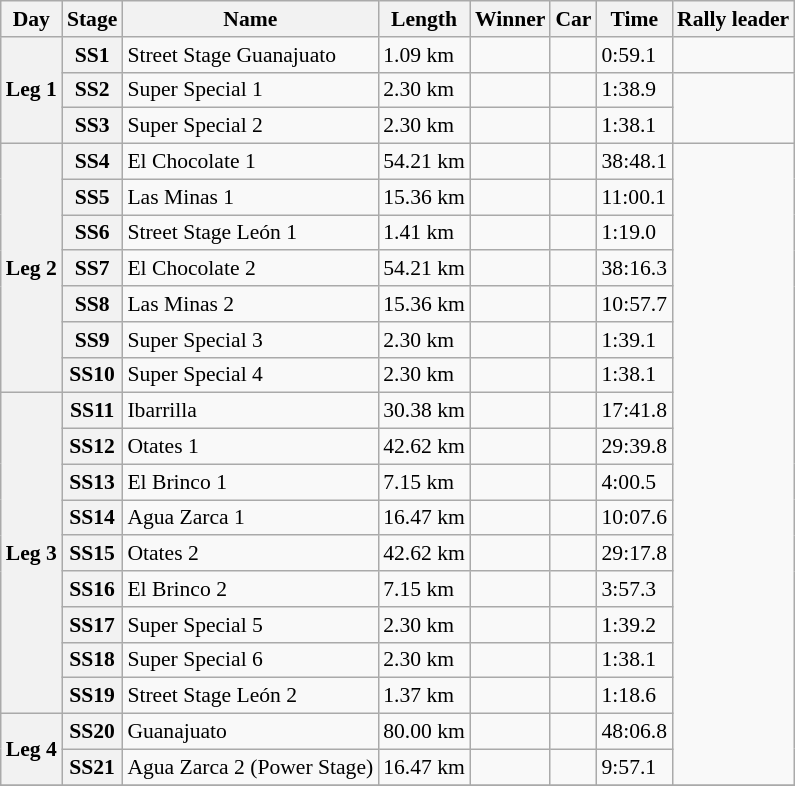<table class="wikitable" style="text-align: left; font-size: 90%; max-width: 950px;">
<tr>
<th>Day</th>
<th>Stage</th>
<th>Name</th>
<th>Length</th>
<th>Winner</th>
<th>Car</th>
<th>Time</th>
<th>Rally leader</th>
</tr>
<tr>
<th rowspan=3>Leg 1</th>
<th>SS1</th>
<td>Street Stage Guanajuato</td>
<td>1.09 km</td>
<td></td>
<td></td>
<td>0:59.1</td>
<td></td>
</tr>
<tr>
<th>SS2</th>
<td>Super Special 1</td>
<td>2.30 km</td>
<td></td>
<td></td>
<td>1:38.9</td>
<td rowspan=2></td>
</tr>
<tr>
<th>SS3</th>
<td>Super Special 2</td>
<td>2.30 km</td>
<td></td>
<td></td>
<td>1:38.1</td>
</tr>
<tr>
<th rowspan=7>Leg 2</th>
<th>SS4</th>
<td>El Chocolate 1</td>
<td>54.21 km</td>
<td></td>
<td></td>
<td>38:48.1</td>
<td rowspan=18></td>
</tr>
<tr>
<th>SS5</th>
<td>Las Minas 1</td>
<td>15.36 km</td>
<td></td>
<td></td>
<td>11:00.1</td>
</tr>
<tr>
<th>SS6</th>
<td>Street Stage León 1</td>
<td>1.41 km</td>
<td></td>
<td></td>
<td>1:19.0</td>
</tr>
<tr>
<th>SS7</th>
<td>El Chocolate 2</td>
<td>54.21 km</td>
<td></td>
<td></td>
<td>38:16.3</td>
</tr>
<tr>
<th>SS8</th>
<td>Las Minas 2</td>
<td>15.36 km</td>
<td></td>
<td></td>
<td>10:57.7</td>
</tr>
<tr>
<th>SS9</th>
<td>Super Special 3</td>
<td>2.30 km</td>
<td></td>
<td></td>
<td>1:39.1</td>
</tr>
<tr>
<th>SS10</th>
<td>Super Special 4</td>
<td>2.30 km</td>
<td><br></td>
<td><br></td>
<td>1:38.1</td>
</tr>
<tr>
<th rowspan=9>Leg 3</th>
<th>SS11</th>
<td>Ibarrilla</td>
<td>30.38 km</td>
<td></td>
<td></td>
<td>17:41.8</td>
</tr>
<tr>
<th>SS12</th>
<td>Otates 1</td>
<td>42.62 km</td>
<td></td>
<td></td>
<td>29:39.8</td>
</tr>
<tr>
<th>SS13</th>
<td>El Brinco 1</td>
<td>7.15 km</td>
<td></td>
<td></td>
<td>4:00.5</td>
</tr>
<tr>
<th>SS14</th>
<td>Agua Zarca 1</td>
<td>16.47 km</td>
<td></td>
<td></td>
<td>10:07.6</td>
</tr>
<tr>
<th>SS15</th>
<td>Otates 2</td>
<td>42.62 km</td>
<td></td>
<td></td>
<td>29:17.8</td>
</tr>
<tr>
<th>SS16</th>
<td>El Brinco 2</td>
<td>7.15 km</td>
<td></td>
<td></td>
<td>3:57.3</td>
</tr>
<tr>
<th>SS17</th>
<td>Super Special 5</td>
<td>2.30 km</td>
<td></td>
<td></td>
<td>1:39.2</td>
</tr>
<tr>
<th>SS18</th>
<td>Super Special 6</td>
<td>2.30 km</td>
<td></td>
<td></td>
<td>1:38.1</td>
</tr>
<tr>
<th>SS19</th>
<td>Street Stage León 2</td>
<td>1.37 km</td>
<td></td>
<td></td>
<td>1:18.6</td>
</tr>
<tr>
<th rowspan=2>Leg 4</th>
<th>SS20</th>
<td>Guanajuato</td>
<td>80.00 km</td>
<td></td>
<td></td>
<td>48:06.8</td>
</tr>
<tr>
<th>SS21</th>
<td>Agua Zarca 2 (Power Stage)</td>
<td>16.47 km</td>
<td></td>
<td></td>
<td>9:57.1</td>
</tr>
<tr>
</tr>
</table>
